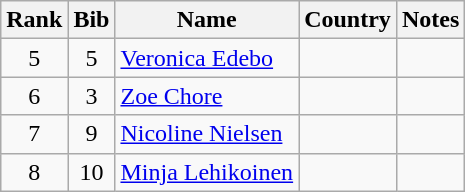<table class="wikitable" style="text-align:center;">
<tr>
<th>Rank</th>
<th>Bib</th>
<th>Name</th>
<th>Country</th>
<th>Notes</th>
</tr>
<tr>
<td>5</td>
<td>5</td>
<td align=left><a href='#'>Veronica Edebo</a></td>
<td align=left></td>
<td></td>
</tr>
<tr>
<td>6</td>
<td>3</td>
<td align=left><a href='#'>Zoe Chore</a></td>
<td align=left></td>
<td></td>
</tr>
<tr>
<td>7</td>
<td>9</td>
<td align=left><a href='#'>Nicoline Nielsen</a></td>
<td align=left></td>
<td></td>
</tr>
<tr>
<td>8</td>
<td>10</td>
<td align=left><a href='#'>Minja Lehikoinen</a></td>
<td align=left></td>
<td></td>
</tr>
</table>
